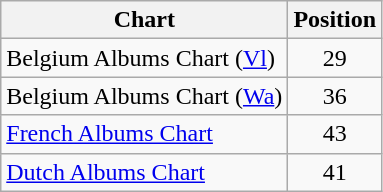<table class="wikitable">
<tr>
<th>Chart</th>
<th>Position</th>
</tr>
<tr>
<td>Belgium Albums Chart (<a href='#'>Vl</a>)</td>
<td align="center">29</td>
</tr>
<tr>
<td>Belgium Albums Chart (<a href='#'>Wa</a>)</td>
<td align="center">36</td>
</tr>
<tr>
<td><a href='#'>French Albums Chart</a></td>
<td align="center">43</td>
</tr>
<tr>
<td><a href='#'>Dutch Albums Chart</a></td>
<td align="center">41</td>
</tr>
</table>
